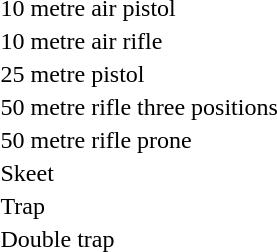<table>
<tr>
<td>10 metre air pistol</td>
<td></td>
<td></td>
<td></td>
</tr>
<tr>
<td>10 metre air rifle</td>
<td></td>
<td></td>
<td></td>
</tr>
<tr>
<td>25 metre pistol</td>
<td></td>
<td></td>
<td></td>
</tr>
<tr>
<td>50 metre rifle three positions</td>
<td></td>
<td></td>
<td></td>
</tr>
<tr>
<td>50 metre rifle prone</td>
<td></td>
<td></td>
<td></td>
</tr>
<tr>
<td>Skeet</td>
<td></td>
<td></td>
<td></td>
</tr>
<tr>
<td>Trap</td>
<td></td>
<td></td>
<td></td>
</tr>
<tr>
<td>Double trap</td>
<td></td>
<td></td>
<td></td>
</tr>
</table>
